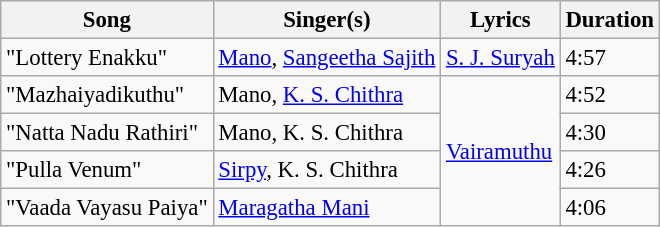<table class="wikitable" style="font-size:95%;">
<tr>
<th>Song</th>
<th>Singer(s)</th>
<th>Lyrics</th>
<th>Duration</th>
</tr>
<tr>
<td>"Lottery Enakku"</td>
<td><a href='#'>Mano</a>, <a href='#'>Sangeetha Sajith</a></td>
<td><a href='#'>S. J. Suryah</a></td>
<td>4:57</td>
</tr>
<tr>
<td>"Mazhaiyadikuthu"</td>
<td>Mano, <a href='#'>K. S. Chithra</a></td>
<td rowspan=4><a href='#'>Vairamuthu</a></td>
<td>4:52</td>
</tr>
<tr>
<td>"Natta Nadu Rathiri"</td>
<td>Mano, K. S. Chithra</td>
<td>4:30</td>
</tr>
<tr>
<td>"Pulla Venum"</td>
<td><a href='#'>Sirpy</a>, K. S. Chithra</td>
<td>4:26</td>
</tr>
<tr>
<td>"Vaada Vayasu Paiya"</td>
<td><a href='#'>Maragatha Mani</a></td>
<td>4:06</td>
</tr>
</table>
